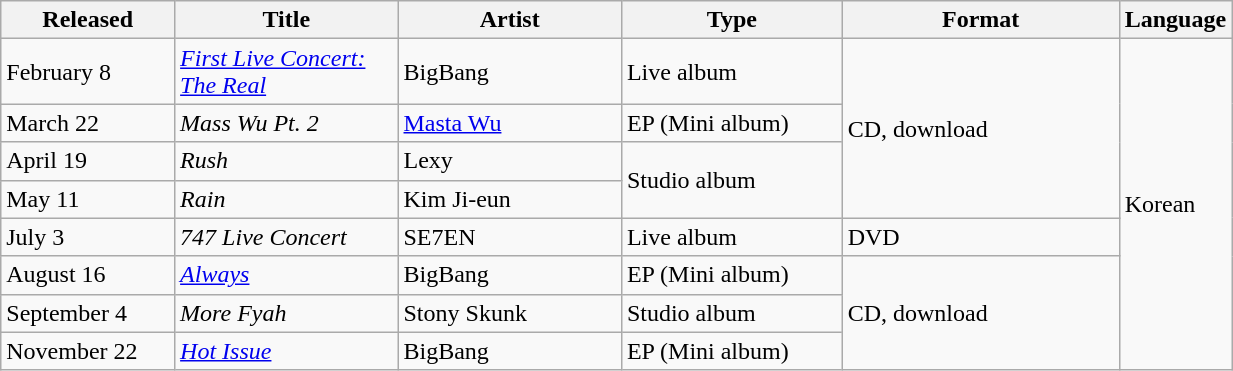<table class="wikitable sortable" align="left center" style="width:65%;">
<tr>
<th style="width:15%;">Released</th>
<th style="width:20%;">Title</th>
<th style="width:20%;">Artist</th>
<th style="width:20%;">Type</th>
<th style="width:25%;">Format</th>
<th style="width:20%;">Language</th>
</tr>
<tr>
<td>February 8</td>
<td><em><a href='#'>First Live Concert: The Real</a></em></td>
<td>BigBang</td>
<td>Live album</td>
<td rowspan="4">CD, download</td>
<td rowspan="8">Korean</td>
</tr>
<tr>
<td>March 22</td>
<td><em>Mass Wu Pt. 2</em></td>
<td><a href='#'>Masta Wu</a></td>
<td>EP (Mini album)</td>
</tr>
<tr>
<td>April 19</td>
<td><em>Rush</em></td>
<td>Lexy</td>
<td rowspan="2">Studio album</td>
</tr>
<tr>
<td>May 11</td>
<td><em>Rain</em></td>
<td>Kim Ji-eun</td>
</tr>
<tr>
<td>July 3</td>
<td><em>747 Live Concert</em></td>
<td>SE7EN</td>
<td>Live album</td>
<td>DVD</td>
</tr>
<tr>
<td>August 16</td>
<td><em><a href='#'>Always</a></em></td>
<td>BigBang</td>
<td>EP (Mini album)</td>
<td rowspan="3">CD, download</td>
</tr>
<tr>
<td>September 4</td>
<td><em>More Fyah</em></td>
<td>Stony Skunk</td>
<td>Studio album</td>
</tr>
<tr>
<td>November 22</td>
<td><em><a href='#'>Hot Issue</a></em></td>
<td>BigBang</td>
<td>EP (Mini album)</td>
</tr>
</table>
